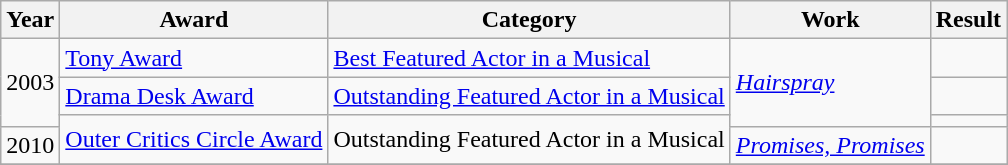<table class="wikitable">
<tr>
<th>Year</th>
<th>Award</th>
<th>Category</th>
<th>Work</th>
<th>Result</th>
</tr>
<tr>
<td rowspan=3>2003</td>
<td><a href='#'>Tony Award</a></td>
<td><a href='#'>Best Featured Actor in a Musical</a></td>
<td rowspan=3><em><a href='#'>Hairspray</a></em></td>
<td></td>
</tr>
<tr>
<td><a href='#'>Drama Desk Award</a></td>
<td><a href='#'>Outstanding Featured Actor in a Musical</a></td>
<td></td>
</tr>
<tr>
<td rowspan=2><a href='#'>Outer Critics Circle Award</a></td>
<td rowspan=2>Outstanding Featured Actor in a Musical</td>
<td></td>
</tr>
<tr>
<td>2010</td>
<td><em><a href='#'>Promises, Promises</a></em></td>
<td></td>
</tr>
<tr>
</tr>
</table>
